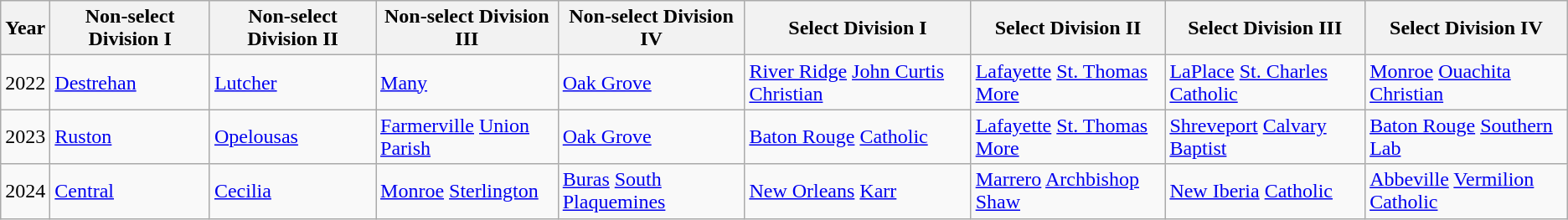<table class="wikitable sortable">
<tr>
<th>Year</th>
<th>Non-select Division I</th>
<th>Non-select Division II</th>
<th>Non-select Division III</th>
<th>Non-select Division IV</th>
<th>Select Division I</th>
<th>Select Division II</th>
<th>Select Division III</th>
<th>Select Division IV</th>
</tr>
<tr>
<td>2022</td>
<td><a href='#'>Destrehan</a></td>
<td><a href='#'>Lutcher</a></td>
<td><a href='#'>Many</a></td>
<td><a href='#'>Oak Grove</a></td>
<td><a href='#'>River Ridge</a> <a href='#'>John Curtis Christian</a></td>
<td><a href='#'>Lafayette</a> <a href='#'>St. Thomas More</a></td>
<td><a href='#'>LaPlace</a> <a href='#'>St. Charles Catholic</a></td>
<td><a href='#'>Monroe</a> <a href='#'>Ouachita Christian</a></td>
</tr>
<tr>
<td>2023</td>
<td><a href='#'>Ruston</a></td>
<td><a href='#'>Opelousas</a></td>
<td><a href='#'>Farmerville</a> <a href='#'>Union Parish</a></td>
<td><a href='#'>Oak Grove</a></td>
<td><a href='#'>Baton Rouge</a> <a href='#'>Catholic</a></td>
<td><a href='#'>Lafayette</a> <a href='#'>St. Thomas More</a></td>
<td><a href='#'>Shreveport</a> <a href='#'>Calvary Baptist</a></td>
<td><a href='#'>Baton Rouge</a> <a href='#'>Southern Lab</a></td>
</tr>
<tr>
<td>2024</td>
<td><a href='#'>Central</a></td>
<td><a href='#'>Cecilia</a></td>
<td><a href='#'>Monroe</a> <a href='#'>Sterlington</a></td>
<td><a href='#'>Buras</a> <a href='#'>South Plaquemines</a></td>
<td><a href='#'>New Orleans</a> <a href='#'>Karr</a></td>
<td><a href='#'>Marrero</a> <a href='#'>Archbishop Shaw</a></td>
<td><a href='#'>New Iberia</a> <a href='#'>Catholic</a></td>
<td><a href='#'>Abbeville</a> <a href='#'>Vermilion Catholic</a></td>
</tr>
</table>
